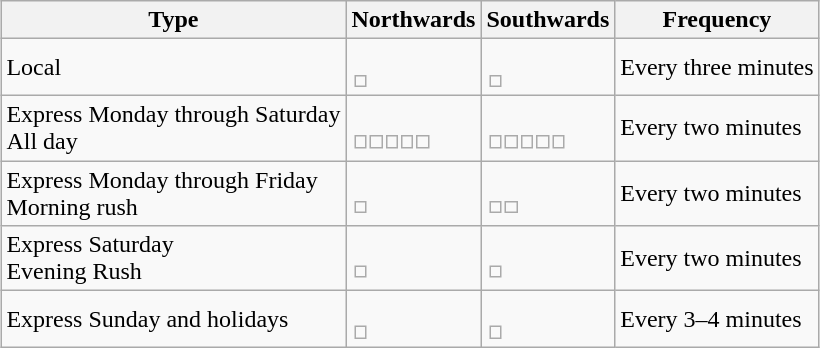<table class="wikitable" style="margin-left: auto; margin-right: auto; border: none;">
<tr>
<th>Type</th>
<th>Northwards</th>
<th>Southwards</th>
<th>Frequency</th>
</tr>
<tr>
<td>Local</td>
<td><br><table style="border:0px;">
<tr>
<td></td>
</tr>
</table>
</td>
<td><br><table style="border:0px;">
<tr>
<td></td>
</tr>
</table>
</td>
<td>Every three minutes</td>
</tr>
<tr>
<td>Express Monday through Saturday<br>All day</td>
<td><br><table style="border:0px;">
<tr>
<td></td>
<td></td>
<td></td>
<td></td>
<td></td>
</tr>
</table>
</td>
<td><br><table style="border:0px;">
<tr>
<td></td>
<td></td>
<td></td>
<td></td>
<td></td>
</tr>
</table>
</td>
<td>Every two minutes</td>
</tr>
<tr>
<td>Express Monday through Friday<br>Morning rush</td>
<td><br><table style="border:0px;">
<tr>
<td></td>
</tr>
</table>
</td>
<td><br><table style="border:0px;">
<tr>
<td></td>
<td></td>
</tr>
</table>
</td>
<td>Every two minutes</td>
</tr>
<tr>
<td>Express Saturday<br>Evening Rush</td>
<td><br><table style="border:0px;">
<tr>
<td></td>
</tr>
</table>
</td>
<td><br><table style="border:0px;">
<tr>
<td></td>
</tr>
</table>
</td>
<td>Every two minutes</td>
</tr>
<tr>
<td>Express Sunday and holidays</td>
<td><br><table style="border:0px;">
<tr>
<td></td>
</tr>
</table>
</td>
<td><br><table style="border:0px;">
<tr>
<td></td>
</tr>
</table>
</td>
<td>Every 3–4 minutes</td>
</tr>
</table>
